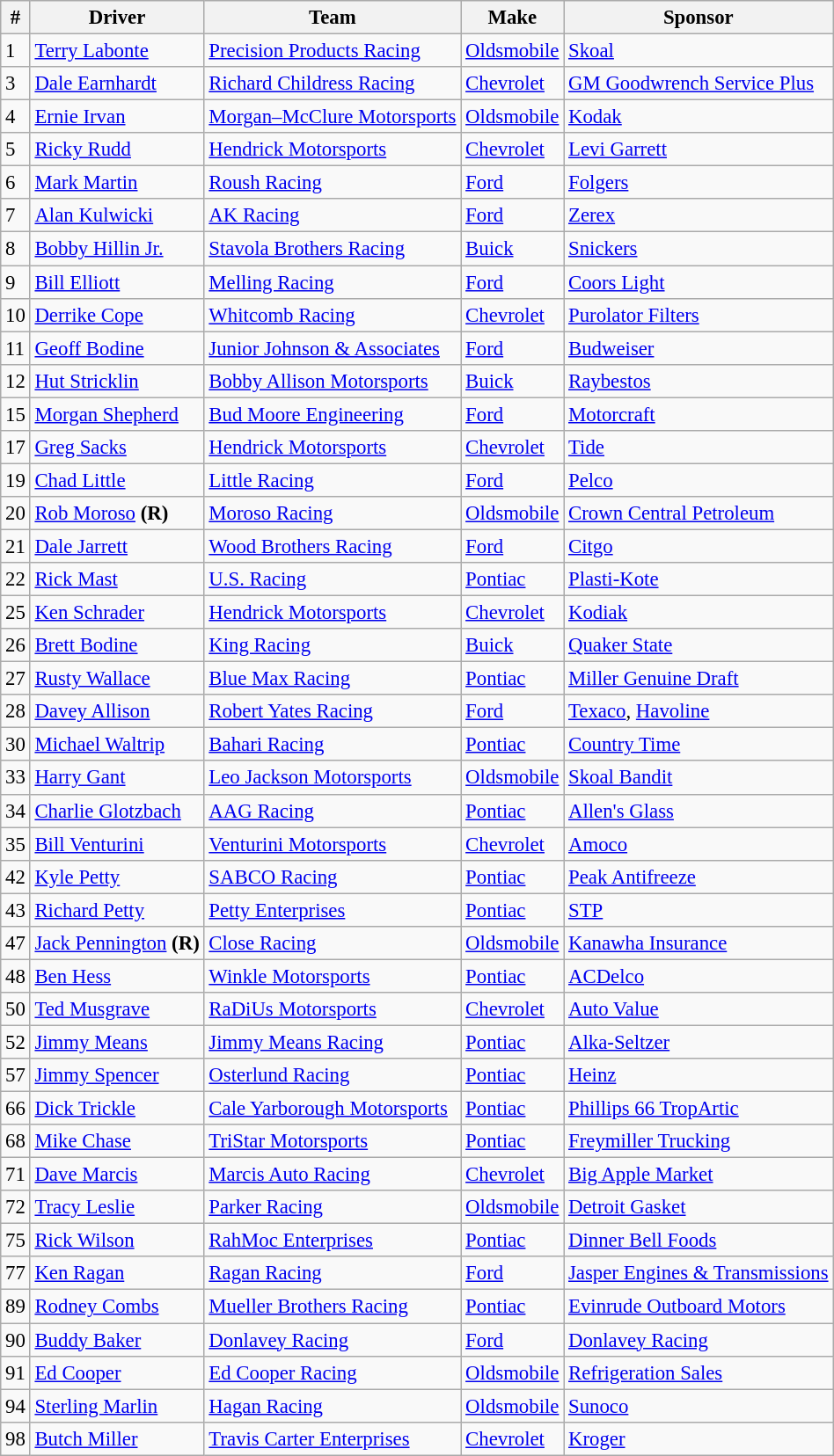<table class="wikitable" style="font-size:95%">
<tr>
<th>#</th>
<th>Driver</th>
<th>Team</th>
<th>Make</th>
<th>Sponsor</th>
</tr>
<tr>
<td>1</td>
<td><a href='#'>Terry Labonte</a></td>
<td><a href='#'>Precision Products Racing</a></td>
<td><a href='#'>Oldsmobile</a></td>
<td><a href='#'>Skoal</a></td>
</tr>
<tr>
<td>3</td>
<td><a href='#'>Dale Earnhardt</a></td>
<td><a href='#'>Richard Childress Racing</a></td>
<td><a href='#'>Chevrolet</a></td>
<td><a href='#'>GM Goodwrench Service Plus</a></td>
</tr>
<tr>
<td>4</td>
<td><a href='#'>Ernie Irvan</a></td>
<td><a href='#'>Morgan–McClure Motorsports</a></td>
<td><a href='#'>Oldsmobile</a></td>
<td><a href='#'>Kodak</a></td>
</tr>
<tr>
<td>5</td>
<td><a href='#'>Ricky Rudd</a></td>
<td><a href='#'>Hendrick Motorsports</a></td>
<td><a href='#'>Chevrolet</a></td>
<td><a href='#'>Levi Garrett</a></td>
</tr>
<tr>
<td>6</td>
<td><a href='#'>Mark Martin</a></td>
<td><a href='#'>Roush Racing</a></td>
<td><a href='#'>Ford</a></td>
<td><a href='#'>Folgers</a></td>
</tr>
<tr>
<td>7</td>
<td><a href='#'>Alan Kulwicki</a></td>
<td><a href='#'>AK Racing</a></td>
<td><a href='#'>Ford</a></td>
<td><a href='#'>Zerex</a></td>
</tr>
<tr>
<td>8</td>
<td><a href='#'>Bobby Hillin Jr.</a></td>
<td><a href='#'>Stavola Brothers Racing</a></td>
<td><a href='#'>Buick</a></td>
<td><a href='#'>Snickers</a></td>
</tr>
<tr>
<td>9</td>
<td><a href='#'>Bill Elliott</a></td>
<td><a href='#'>Melling Racing</a></td>
<td><a href='#'>Ford</a></td>
<td><a href='#'>Coors Light</a></td>
</tr>
<tr>
<td>10</td>
<td><a href='#'>Derrike Cope</a></td>
<td><a href='#'>Whitcomb Racing</a></td>
<td><a href='#'>Chevrolet</a></td>
<td><a href='#'>Purolator Filters</a></td>
</tr>
<tr>
<td>11</td>
<td><a href='#'>Geoff Bodine</a></td>
<td><a href='#'>Junior Johnson & Associates</a></td>
<td><a href='#'>Ford</a></td>
<td><a href='#'>Budweiser</a></td>
</tr>
<tr>
<td>12</td>
<td><a href='#'>Hut Stricklin</a></td>
<td><a href='#'>Bobby Allison Motorsports</a></td>
<td><a href='#'>Buick</a></td>
<td><a href='#'>Raybestos</a></td>
</tr>
<tr>
<td>15</td>
<td><a href='#'>Morgan Shepherd</a></td>
<td><a href='#'>Bud Moore Engineering</a></td>
<td><a href='#'>Ford</a></td>
<td><a href='#'>Motorcraft</a></td>
</tr>
<tr>
<td>17</td>
<td><a href='#'>Greg Sacks</a></td>
<td><a href='#'>Hendrick Motorsports</a></td>
<td><a href='#'>Chevrolet</a></td>
<td><a href='#'>Tide</a></td>
</tr>
<tr>
<td>19</td>
<td><a href='#'>Chad Little</a></td>
<td><a href='#'>Little Racing</a></td>
<td><a href='#'>Ford</a></td>
<td><a href='#'>Pelco</a></td>
</tr>
<tr>
<td>20</td>
<td><a href='#'>Rob Moroso</a> <strong>(R)</strong></td>
<td><a href='#'>Moroso Racing</a></td>
<td><a href='#'>Oldsmobile</a></td>
<td><a href='#'>Crown Central Petroleum</a></td>
</tr>
<tr>
<td>21</td>
<td><a href='#'>Dale Jarrett</a></td>
<td><a href='#'>Wood Brothers Racing</a></td>
<td><a href='#'>Ford</a></td>
<td><a href='#'>Citgo</a></td>
</tr>
<tr>
<td>22</td>
<td><a href='#'>Rick Mast</a></td>
<td><a href='#'>U.S. Racing</a></td>
<td><a href='#'>Pontiac</a></td>
<td><a href='#'>Plasti-Kote</a></td>
</tr>
<tr>
<td>25</td>
<td><a href='#'>Ken Schrader</a></td>
<td><a href='#'>Hendrick Motorsports</a></td>
<td><a href='#'>Chevrolet</a></td>
<td><a href='#'>Kodiak</a></td>
</tr>
<tr>
<td>26</td>
<td><a href='#'>Brett Bodine</a></td>
<td><a href='#'>King Racing</a></td>
<td><a href='#'>Buick</a></td>
<td><a href='#'>Quaker State</a></td>
</tr>
<tr>
<td>27</td>
<td><a href='#'>Rusty Wallace</a></td>
<td><a href='#'>Blue Max Racing</a></td>
<td><a href='#'>Pontiac</a></td>
<td><a href='#'>Miller Genuine Draft</a></td>
</tr>
<tr>
<td>28</td>
<td><a href='#'>Davey Allison</a></td>
<td><a href='#'>Robert Yates Racing</a></td>
<td><a href='#'>Ford</a></td>
<td><a href='#'>Texaco</a>, <a href='#'>Havoline</a></td>
</tr>
<tr>
<td>30</td>
<td><a href='#'>Michael Waltrip</a></td>
<td><a href='#'>Bahari Racing</a></td>
<td><a href='#'>Pontiac</a></td>
<td><a href='#'>Country Time</a></td>
</tr>
<tr>
<td>33</td>
<td><a href='#'>Harry Gant</a></td>
<td><a href='#'>Leo Jackson Motorsports</a></td>
<td><a href='#'>Oldsmobile</a></td>
<td><a href='#'>Skoal Bandit</a></td>
</tr>
<tr>
<td>34</td>
<td><a href='#'>Charlie Glotzbach</a></td>
<td><a href='#'>AAG Racing</a></td>
<td><a href='#'>Pontiac</a></td>
<td><a href='#'>Allen's Glass</a></td>
</tr>
<tr>
<td>35</td>
<td><a href='#'>Bill Venturini</a></td>
<td><a href='#'>Venturini Motorsports</a></td>
<td><a href='#'>Chevrolet</a></td>
<td><a href='#'>Amoco</a></td>
</tr>
<tr>
<td>42</td>
<td><a href='#'>Kyle Petty</a></td>
<td><a href='#'>SABCO Racing</a></td>
<td><a href='#'>Pontiac</a></td>
<td><a href='#'>Peak Antifreeze</a></td>
</tr>
<tr>
<td>43</td>
<td><a href='#'>Richard Petty</a></td>
<td><a href='#'>Petty Enterprises</a></td>
<td><a href='#'>Pontiac</a></td>
<td><a href='#'>STP</a></td>
</tr>
<tr>
<td>47</td>
<td><a href='#'>Jack Pennington</a> <strong>(R)</strong></td>
<td><a href='#'>Close Racing</a></td>
<td><a href='#'>Oldsmobile</a></td>
<td><a href='#'>Kanawha Insurance</a></td>
</tr>
<tr>
<td>48</td>
<td><a href='#'>Ben Hess</a></td>
<td><a href='#'>Winkle Motorsports</a></td>
<td><a href='#'>Pontiac</a></td>
<td><a href='#'>ACDelco</a></td>
</tr>
<tr>
<td>50</td>
<td><a href='#'>Ted Musgrave</a></td>
<td><a href='#'>RaDiUs Motorsports</a></td>
<td><a href='#'>Chevrolet</a></td>
<td><a href='#'>Auto Value</a></td>
</tr>
<tr>
<td>52</td>
<td><a href='#'>Jimmy Means</a></td>
<td><a href='#'>Jimmy Means Racing</a></td>
<td><a href='#'>Pontiac</a></td>
<td><a href='#'>Alka-Seltzer</a></td>
</tr>
<tr>
<td>57</td>
<td><a href='#'>Jimmy Spencer</a></td>
<td><a href='#'>Osterlund Racing</a></td>
<td><a href='#'>Pontiac</a></td>
<td><a href='#'>Heinz</a></td>
</tr>
<tr>
<td>66</td>
<td><a href='#'>Dick Trickle</a></td>
<td><a href='#'>Cale Yarborough Motorsports</a></td>
<td><a href='#'>Pontiac</a></td>
<td><a href='#'>Phillips 66 TropArtic</a></td>
</tr>
<tr>
<td>68</td>
<td><a href='#'>Mike Chase</a></td>
<td><a href='#'>TriStar Motorsports</a></td>
<td><a href='#'>Pontiac</a></td>
<td><a href='#'>Freymiller Trucking</a></td>
</tr>
<tr>
<td>71</td>
<td><a href='#'>Dave Marcis</a></td>
<td><a href='#'>Marcis Auto Racing</a></td>
<td><a href='#'>Chevrolet</a></td>
<td><a href='#'>Big Apple Market</a></td>
</tr>
<tr>
<td>72</td>
<td><a href='#'>Tracy Leslie</a></td>
<td><a href='#'>Parker Racing</a></td>
<td><a href='#'>Oldsmobile</a></td>
<td><a href='#'>Detroit Gasket</a></td>
</tr>
<tr>
<td>75</td>
<td><a href='#'>Rick Wilson</a></td>
<td><a href='#'>RahMoc Enterprises</a></td>
<td><a href='#'>Pontiac</a></td>
<td><a href='#'>Dinner Bell Foods</a></td>
</tr>
<tr>
<td>77</td>
<td><a href='#'>Ken Ragan</a></td>
<td><a href='#'>Ragan Racing</a></td>
<td><a href='#'>Ford</a></td>
<td><a href='#'>Jasper Engines & Transmissions</a></td>
</tr>
<tr>
<td>89</td>
<td><a href='#'>Rodney Combs</a></td>
<td><a href='#'>Mueller Brothers Racing</a></td>
<td><a href='#'>Pontiac</a></td>
<td><a href='#'>Evinrude Outboard Motors</a></td>
</tr>
<tr>
<td>90</td>
<td><a href='#'>Buddy Baker</a></td>
<td><a href='#'>Donlavey Racing</a></td>
<td><a href='#'>Ford</a></td>
<td><a href='#'>Donlavey Racing</a></td>
</tr>
<tr>
<td>91</td>
<td><a href='#'>Ed Cooper</a></td>
<td><a href='#'>Ed Cooper Racing</a></td>
<td><a href='#'>Oldsmobile</a></td>
<td><a href='#'>Refrigeration Sales</a></td>
</tr>
<tr>
<td>94</td>
<td><a href='#'>Sterling Marlin</a></td>
<td><a href='#'>Hagan Racing</a></td>
<td><a href='#'>Oldsmobile</a></td>
<td><a href='#'>Sunoco</a></td>
</tr>
<tr>
<td>98</td>
<td><a href='#'>Butch Miller</a></td>
<td><a href='#'>Travis Carter Enterprises</a></td>
<td><a href='#'>Chevrolet</a></td>
<td><a href='#'>Kroger</a></td>
</tr>
</table>
